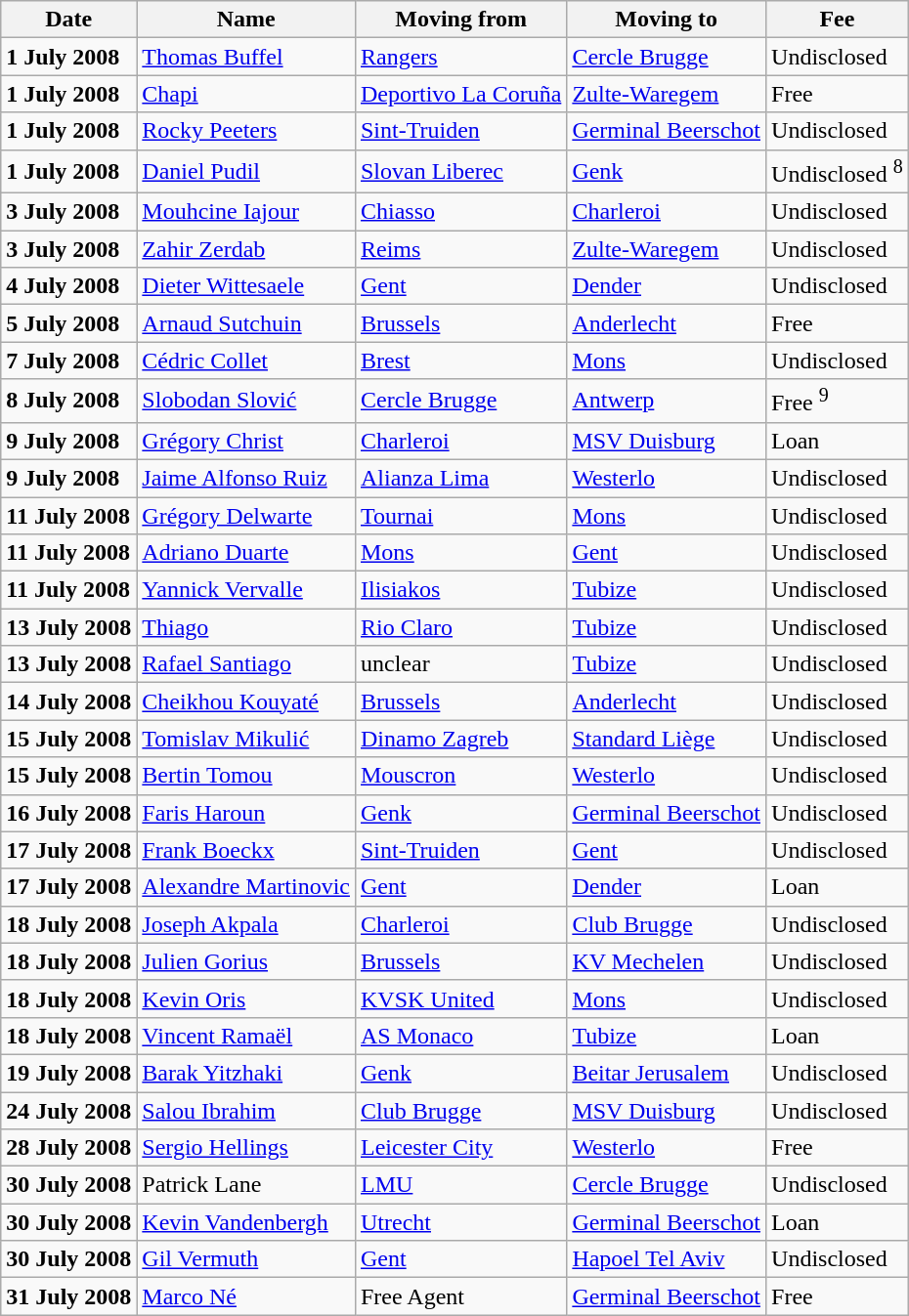<table class="wikitable sortable">
<tr>
<th>Date</th>
<th>Name</th>
<th>Moving from</th>
<th>Moving to</th>
<th>Fee</th>
</tr>
<tr>
<td><strong>1 July 2008</strong></td>
<td><a href='#'>Thomas Buffel</a></td>
<td> <a href='#'>Rangers</a></td>
<td><a href='#'>Cercle Brugge</a></td>
<td>Undisclosed </td>
</tr>
<tr>
<td><strong>1 July 2008</strong></td>
<td> <a href='#'>Chapi</a></td>
<td> <a href='#'>Deportivo La Coruña</a></td>
<td><a href='#'>Zulte-Waregem</a></td>
<td>Free </td>
</tr>
<tr>
<td><strong>1 July 2008</strong></td>
<td><a href='#'>Rocky Peeters</a></td>
<td><a href='#'>Sint-Truiden</a></td>
<td><a href='#'>Germinal Beerschot</a></td>
<td>Undisclosed </td>
</tr>
<tr>
<td><strong>1 July 2008</strong></td>
<td> <a href='#'>Daniel Pudil</a></td>
<td> <a href='#'>Slovan Liberec</a></td>
<td><a href='#'>Genk</a></td>
<td>Undisclosed <sup>8</sup></td>
</tr>
<tr>
<td><strong>3 July 2008</strong></td>
<td> <a href='#'>Mouhcine Iajour</a></td>
<td> <a href='#'>Chiasso</a></td>
<td><a href='#'>Charleroi</a></td>
<td>Undisclosed </td>
</tr>
<tr>
<td><strong>3 July 2008</strong></td>
<td> <a href='#'>Zahir Zerdab</a></td>
<td> <a href='#'>Reims</a></td>
<td><a href='#'>Zulte-Waregem</a></td>
<td>Undisclosed </td>
</tr>
<tr>
<td><strong>4 July 2008</strong></td>
<td><a href='#'>Dieter Wittesaele</a></td>
<td><a href='#'>Gent</a></td>
<td><a href='#'>Dender</a></td>
<td>Undisclosed </td>
</tr>
<tr>
<td><strong>5 July 2008</strong></td>
<td><a href='#'>Arnaud Sutchuin</a></td>
<td><a href='#'>Brussels</a></td>
<td><a href='#'>Anderlecht</a></td>
<td>Free </td>
</tr>
<tr>
<td><strong>7 July 2008</strong></td>
<td> <a href='#'>Cédric Collet</a></td>
<td> <a href='#'>Brest</a></td>
<td><a href='#'>Mons</a></td>
<td>Undisclosed </td>
</tr>
<tr>
<td><strong>8 July 2008</strong></td>
<td> <a href='#'>Slobodan Slović</a></td>
<td><a href='#'>Cercle Brugge</a></td>
<td><a href='#'>Antwerp</a></td>
<td>Free <sup>9</sup></td>
</tr>
<tr>
<td><strong>9 July 2008</strong></td>
<td> <a href='#'>Grégory Christ</a></td>
<td><a href='#'>Charleroi</a></td>
<td> <a href='#'>MSV Duisburg</a></td>
<td>Loan </td>
</tr>
<tr>
<td><strong>9 July 2008</strong></td>
<td> <a href='#'>Jaime Alfonso Ruiz</a></td>
<td> <a href='#'>Alianza Lima</a></td>
<td><a href='#'>Westerlo</a></td>
<td>Undisclosed </td>
</tr>
<tr>
<td><strong>11 July 2008</strong></td>
<td><a href='#'>Grégory Delwarte</a></td>
<td><a href='#'>Tournai</a></td>
<td><a href='#'>Mons</a></td>
<td>Undisclosed </td>
</tr>
<tr>
<td><strong>11 July 2008</strong></td>
<td> <a href='#'>Adriano Duarte</a></td>
<td><a href='#'>Mons</a></td>
<td><a href='#'>Gent</a></td>
<td>Undisclosed </td>
</tr>
<tr>
<td><strong>11 July 2008</strong></td>
<td><a href='#'>Yannick Vervalle</a></td>
<td> <a href='#'>Ilisiakos</a></td>
<td><a href='#'>Tubize</a></td>
<td>Undisclosed </td>
</tr>
<tr>
<td><strong>13 July 2008</strong></td>
<td> <a href='#'>Thiago</a></td>
<td> <a href='#'>Rio Claro</a></td>
<td><a href='#'>Tubize</a></td>
<td>Undisclosed </td>
</tr>
<tr>
<td><strong>13 July 2008</strong></td>
<td> <a href='#'>Rafael Santiago</a></td>
<td>unclear</td>
<td><a href='#'>Tubize</a></td>
<td>Undisclosed </td>
</tr>
<tr>
<td><strong>14 July 2008</strong></td>
<td> <a href='#'>Cheikhou Kouyaté</a></td>
<td><a href='#'>Brussels</a></td>
<td><a href='#'>Anderlecht</a></td>
<td>Undisclosed </td>
</tr>
<tr>
<td><strong>15 July 2008</strong></td>
<td> <a href='#'>Tomislav Mikulić</a></td>
<td> <a href='#'>Dinamo Zagreb</a></td>
<td><a href='#'>Standard Liège</a></td>
<td>Undisclosed </td>
</tr>
<tr>
<td><strong>15 July 2008</strong></td>
<td> <a href='#'>Bertin Tomou</a></td>
<td><a href='#'>Mouscron</a></td>
<td><a href='#'>Westerlo</a></td>
<td>Undisclosed </td>
</tr>
<tr>
<td><strong>16 July 2008</strong></td>
<td><a href='#'>Faris Haroun</a></td>
<td><a href='#'>Genk</a></td>
<td><a href='#'>Germinal Beerschot</a></td>
<td>Undisclosed </td>
</tr>
<tr>
<td><strong>17 July 2008</strong></td>
<td><a href='#'>Frank Boeckx</a></td>
<td><a href='#'>Sint-Truiden</a></td>
<td><a href='#'>Gent</a></td>
<td>Undisclosed </td>
</tr>
<tr>
<td><strong>17 July 2008</strong></td>
<td> <a href='#'>Alexandre Martinovic</a></td>
<td><a href='#'>Gent</a></td>
<td><a href='#'>Dender</a></td>
<td>Loan </td>
</tr>
<tr>
<td><strong>18 July 2008</strong></td>
<td> <a href='#'>Joseph Akpala</a></td>
<td><a href='#'>Charleroi</a></td>
<td><a href='#'>Club Brugge</a></td>
<td>Undisclosed </td>
</tr>
<tr>
<td><strong>18 July 2008</strong></td>
<td> <a href='#'>Julien Gorius</a></td>
<td><a href='#'>Brussels</a></td>
<td><a href='#'>KV Mechelen</a></td>
<td>Undisclosed </td>
</tr>
<tr>
<td><strong>18 July 2008</strong></td>
<td><a href='#'>Kevin Oris</a></td>
<td><a href='#'>KVSK United</a></td>
<td><a href='#'>Mons</a></td>
<td>Undisclosed </td>
</tr>
<tr>
<td><strong>18 July 2008</strong></td>
<td> <a href='#'>Vincent Ramaël</a></td>
<td> <a href='#'>AS Monaco</a></td>
<td><a href='#'>Tubize</a></td>
<td>Loan </td>
</tr>
<tr>
<td><strong>19 July 2008</strong></td>
<td> <a href='#'>Barak Yitzhaki</a></td>
<td><a href='#'>Genk</a></td>
<td> <a href='#'>Beitar Jerusalem</a></td>
<td>Undisclosed </td>
</tr>
<tr>
<td><strong>24 July 2008</strong></td>
<td> <a href='#'>Salou Ibrahim</a></td>
<td><a href='#'>Club Brugge</a></td>
<td> <a href='#'>MSV Duisburg</a></td>
<td>Undisclosed </td>
</tr>
<tr>
<td><strong>28 July 2008</strong></td>
<td> <a href='#'>Sergio Hellings</a></td>
<td> <a href='#'>Leicester City</a></td>
<td><a href='#'>Westerlo</a></td>
<td>Free </td>
</tr>
<tr>
<td><strong>30 July 2008</strong></td>
<td> Patrick Lane</td>
<td> <a href='#'>LMU</a></td>
<td><a href='#'>Cercle Brugge</a></td>
<td>Undisclosed </td>
</tr>
<tr>
<td><strong>30 July 2008</strong></td>
<td><a href='#'>Kevin Vandenbergh</a></td>
<td> <a href='#'>Utrecht</a></td>
<td><a href='#'>Germinal Beerschot</a></td>
<td>Loan </td>
</tr>
<tr>
<td><strong>30 July 2008</strong></td>
<td> <a href='#'>Gil Vermuth</a></td>
<td><a href='#'>Gent</a></td>
<td> <a href='#'>Hapoel Tel Aviv</a></td>
<td>Undisclosed </td>
</tr>
<tr>
<td><strong>31 July 2008</strong></td>
<td> <a href='#'>Marco Né</a></td>
<td>Free Agent</td>
<td><a href='#'>Germinal Beerschot</a></td>
<td>Free </td>
</tr>
</table>
